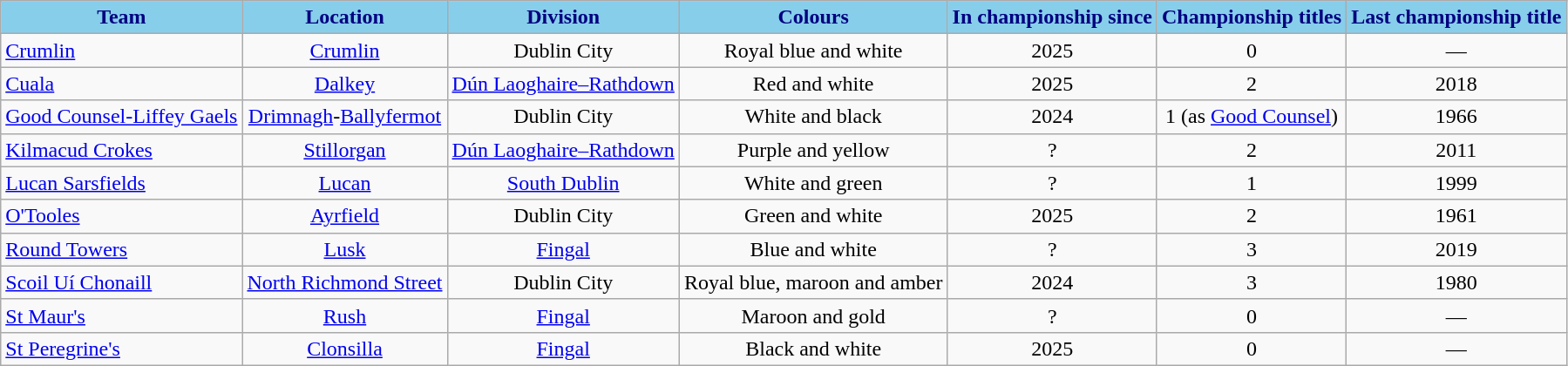<table class="wikitable sortable" style="text-align:center;">
<tr>
<th style="background:skyblue;color:navy">Team</th>
<th style="background:skyblue;color:navy">Location</th>
<th style="background:skyblue;color:navy">Division</th>
<th style="background:skyblue;color:navy">Colours</th>
<th style="background:skyblue;color:navy">In championship since</th>
<th style="background:skyblue;color:navy">Championship titles</th>
<th style="background:skyblue;color:navy">Last championship title</th>
</tr>
<tr>
<td style="text-align:left;"> <a href='#'>Crumlin</a></td>
<td><a href='#'>Crumlin</a></td>
<td>Dublin City</td>
<td>Royal blue and white</td>
<td>2025</td>
<td>0</td>
<td>—</td>
</tr>
<tr>
<td style="text-align:left;"> <a href='#'>Cuala</a></td>
<td><a href='#'>Dalkey</a></td>
<td><a href='#'>Dún Laoghaire–Rathdown</a></td>
<td>Red and white</td>
<td>2025</td>
<td>2</td>
<td>2018</td>
</tr>
<tr>
<td style="text-align:left;"> <a href='#'>Good Counsel-Liffey Gaels</a></td>
<td><a href='#'>Drimnagh</a>-<a href='#'>Ballyfermot</a></td>
<td>Dublin City</td>
<td>White and black</td>
<td>2024</td>
<td>1 (as <a href='#'>Good Counsel</a>)</td>
<td>1966</td>
</tr>
<tr>
<td style="text-align:left;"> <a href='#'>Kilmacud Crokes</a></td>
<td><a href='#'>Stillorgan</a></td>
<td><a href='#'>Dún Laoghaire–Rathdown</a></td>
<td>Purple and yellow</td>
<td>?</td>
<td>2</td>
<td>2011</td>
</tr>
<tr>
<td style="text-align:left;"> <a href='#'>Lucan Sarsfields</a></td>
<td><a href='#'>Lucan</a></td>
<td><a href='#'>South Dublin</a></td>
<td>White and green</td>
<td>?</td>
<td>1</td>
<td>1999</td>
</tr>
<tr>
<td style="text-align:left;"> <a href='#'>O'Tooles</a></td>
<td><a href='#'>Ayrfield</a></td>
<td>Dublin City</td>
<td>Green and white</td>
<td>2025</td>
<td>2</td>
<td>1961</td>
</tr>
<tr>
<td style="text-align:left;"> <a href='#'>Round Towers</a></td>
<td><a href='#'>Lusk</a></td>
<td><a href='#'>Fingal</a></td>
<td>Blue and white</td>
<td>?</td>
<td>3</td>
<td>2019</td>
</tr>
<tr>
<td style="text-align:left;"> <a href='#'>Scoil Uí Chonaill</a></td>
<td><a href='#'>North Richmond Street</a></td>
<td>Dublin City</td>
<td>Royal blue, maroon and amber</td>
<td>2024</td>
<td>3</td>
<td>1980</td>
</tr>
<tr>
<td style="text-align:left;"> <a href='#'>St Maur's</a></td>
<td><a href='#'>Rush</a></td>
<td><a href='#'>Fingal</a></td>
<td>Maroon and gold</td>
<td>?</td>
<td>0</td>
<td>—</td>
</tr>
<tr>
<td style="text-align:left;"> <a href='#'>St Peregrine's</a></td>
<td><a href='#'>Clonsilla</a></td>
<td><a href='#'>Fingal</a></td>
<td>Black and white</td>
<td>2025</td>
<td>0</td>
<td>—</td>
</tr>
</table>
